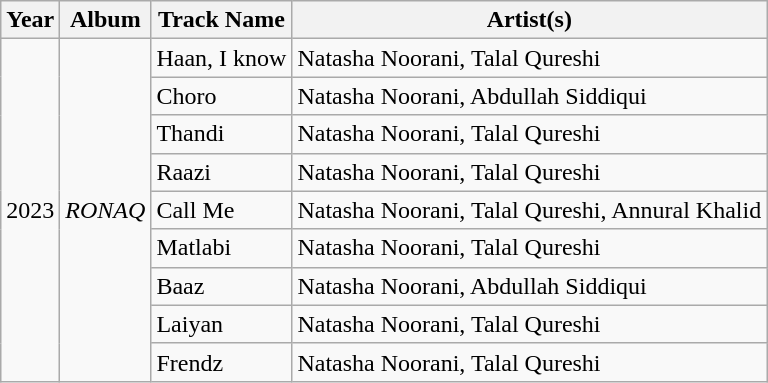<table class="wikitable">
<tr>
<th>Year</th>
<th>Album</th>
<th>Track Name</th>
<th>Artist(s)</th>
</tr>
<tr>
<td rowspan="9">2023</td>
<td rowspan="9"><em>RONAQ</em></td>
<td>Haan, I know</td>
<td>Natasha Noorani, Talal Qureshi</td>
</tr>
<tr>
<td>Choro</td>
<td>Natasha Noorani, Abdullah Siddiqui</td>
</tr>
<tr>
<td>Thandi</td>
<td>Natasha Noorani, Talal Qureshi</td>
</tr>
<tr>
<td>Raazi</td>
<td>Natasha Noorani, Talal Qureshi</td>
</tr>
<tr>
<td>Call Me</td>
<td>Natasha Noorani, Talal Qureshi, Annural Khalid</td>
</tr>
<tr>
<td>Matlabi</td>
<td>Natasha Noorani, Talal Qureshi</td>
</tr>
<tr>
<td>Baaz</td>
<td>Natasha Noorani, Abdullah Siddiqui</td>
</tr>
<tr>
<td>Laiyan</td>
<td>Natasha Noorani, Talal Qureshi</td>
</tr>
<tr>
<td>Frendz</td>
<td>Natasha Noorani, Talal Qureshi</td>
</tr>
</table>
